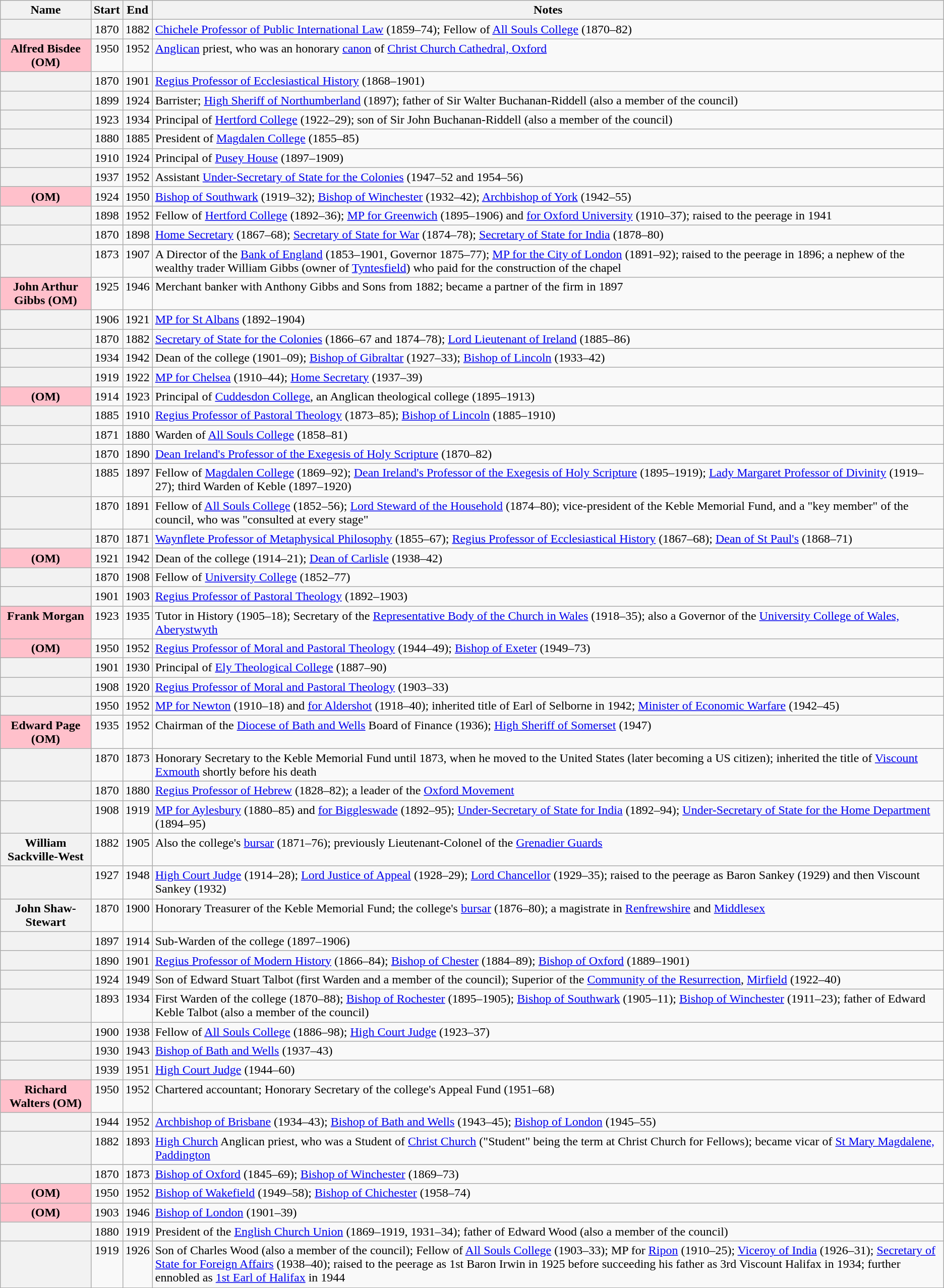<table class="wikitable sortable">
<tr>
<th scope="col">Name</th>
<th scope="col">Start</th>
<th scope="col">End</th>
<th scope="col" class="unsortable">Notes</th>
</tr>
<tr valign="top">
<th scope="row"></th>
<td align="center">1870</td>
<td align="center">1882</td>
<td><a href='#'>Chichele Professor of Public International Law</a> (1859–74); Fellow of <a href='#'>All Souls College</a> (1870–82)</td>
</tr>
<tr valign="top">
<th style="background-color:pink" scope="row">Alfred Bisdee (OM)</th>
<td align="center">1950</td>
<td align="center">1952</td>
<td><a href='#'>Anglican</a> priest, who was an honorary <a href='#'>canon</a> of <a href='#'>Christ Church Cathedral, Oxford</a></td>
</tr>
<tr valign="top">
<th scope="row"></th>
<td align="center">1870</td>
<td align="center">1901</td>
<td><a href='#'>Regius Professor of Ecclesiastical History</a> (1868–1901)</td>
</tr>
<tr valign="top">
<th scope="row"></th>
<td align="center">1899</td>
<td align="center">1924</td>
<td>Barrister; <a href='#'>High Sheriff of Northumberland</a> (1897); father of Sir Walter Buchanan-Riddell (also a member of the council)</td>
</tr>
<tr valign="top">
<th scope="row"></th>
<td align="center">1923</td>
<td align="center">1934</td>
<td>Principal of <a href='#'>Hertford College</a> (1922–29); son of Sir John Buchanan-Riddell (also a member of the council)</td>
</tr>
<tr valign="top">
<th scope="row"></th>
<td align="center">1880</td>
<td align="center">1885</td>
<td>President of <a href='#'>Magdalen College</a> (1855–85)</td>
</tr>
<tr valign="top">
<th scope="row"></th>
<td align="center">1910</td>
<td align="center">1924</td>
<td>Principal of <a href='#'>Pusey House</a> (1897–1909)</td>
</tr>
<tr valign="top">
<th scope="row"></th>
<td align="center">1937</td>
<td align="center">1952</td>
<td>Assistant <a href='#'>Under-Secretary of State for the Colonies</a> (1947–52 and 1954–56)</td>
</tr>
<tr valign="top">
<th style="background-color:pink" scope="row"> (OM)</th>
<td align="center">1924</td>
<td align="center">1950</td>
<td><a href='#'>Bishop of Southwark</a> (1919–32); <a href='#'>Bishop of Winchester</a> (1932–42); <a href='#'>Archbishop of York</a> (1942–55)</td>
</tr>
<tr valign="top">
<th scope="row"></th>
<td align="center">1898</td>
<td align="center">1952</td>
<td>Fellow of <a href='#'>Hertford College</a> (1892–36); <a href='#'>MP for Greenwich</a> (1895–1906) and <a href='#'>for Oxford University</a> (1910–37); raised to the peerage in 1941</td>
</tr>
<tr valign="top">
<th scope="row"></th>
<td align="center">1870</td>
<td align="center">1898</td>
<td><a href='#'>Home Secretary</a> (1867–68); <a href='#'>Secretary of State for War</a> (1874–78); <a href='#'>Secretary of State for India</a> (1878–80)</td>
</tr>
<tr valign="top">
<th scope="row"></th>
<td align="center">1873</td>
<td align="center">1907</td>
<td>A Director of the <a href='#'>Bank of England</a> (1853–1901, Governor 1875–77); <a href='#'>MP for the City of London</a> (1891–92); raised to the peerage in 1896; a nephew of the wealthy trader William Gibbs (owner of <a href='#'>Tyntesfield</a>) who paid for the construction of the chapel</td>
</tr>
<tr valign="top">
<th style="background-color:pink" scope="row">John Arthur Gibbs (OM)</th>
<td align="center">1925</td>
<td align="center">1946</td>
<td>Merchant banker with Anthony Gibbs and Sons from 1882; became a partner of the firm in 1897</td>
</tr>
<tr valign="top">
<th scope="row"></th>
<td align="center">1906</td>
<td align="center">1921</td>
<td><a href='#'>MP for St Albans</a> (1892–1904)</td>
</tr>
<tr valign="top">
<th scope="row"></th>
<td align="center">1870</td>
<td align="center">1882</td>
<td><a href='#'>Secretary of State for the Colonies</a> (1866–67 and 1874–78); <a href='#'>Lord Lieutenant of Ireland</a> (1885–86)</td>
</tr>
<tr valign="top">
<th scope="row"></th>
<td align="center">1934</td>
<td align="center">1942</td>
<td>Dean of the college (1901–09); <a href='#'>Bishop of Gibraltar</a> (1927–33); <a href='#'>Bishop of Lincoln</a> (1933–42)</td>
</tr>
<tr valign="top">
<th scope="row"></th>
<td align="center">1919</td>
<td align="center">1922</td>
<td><a href='#'>MP for Chelsea</a> (1910–44); <a href='#'>Home Secretary</a> (1937–39)</td>
</tr>
<tr valign="top">
<th style="background-color:pink" scope="row"> (OM)</th>
<td align="center">1914</td>
<td align="center">1923</td>
<td>Principal of <a href='#'>Cuddesdon College</a>, an Anglican theological college (1895–1913)</td>
</tr>
<tr valign="top">
<th scope="row"></th>
<td align="center">1885</td>
<td align="center">1910</td>
<td><a href='#'>Regius Professor of Pastoral Theology</a> (1873–85); <a href='#'>Bishop of Lincoln</a> (1885–1910)</td>
</tr>
<tr valign="top">
<th scope="row"></th>
<td align="center">1871</td>
<td align="center">1880</td>
<td>Warden of <a href='#'>All Souls College</a> (1858–81)</td>
</tr>
<tr valign="top">
<th scope="row"></th>
<td align="center">1870</td>
<td align="center">1890</td>
<td><a href='#'>Dean Ireland's Professor of the Exegesis of Holy Scripture</a> (1870–82)</td>
</tr>
<tr valign="top">
<th scope="row"></th>
<td align="center">1885</td>
<td align="center">1897</td>
<td>Fellow of <a href='#'>Magdalen College</a> (1869–92); <a href='#'>Dean Ireland's Professor of the Exegesis of Holy Scripture</a> (1895–1919); <a href='#'>Lady Margaret Professor of Divinity</a> (1919–27); third Warden of Keble (1897–1920)</td>
</tr>
<tr valign="top">
<th scope="row"></th>
<td align="center">1870</td>
<td align="center">1891</td>
<td>Fellow of <a href='#'>All Souls College</a> (1852–56); <a href='#'>Lord Steward of the Household</a> (1874–80); vice-president of the Keble Memorial Fund, and a "key member" of the council, who was "consulted at every stage"</td>
</tr>
<tr valign="top">
<th scope="row"></th>
<td align="center">1870</td>
<td align="center">1871</td>
<td><a href='#'>Waynflete Professor of Metaphysical Philosophy</a> (1855–67); <a href='#'>Regius Professor of Ecclesiastical History</a> (1867–68); <a href='#'>Dean of St Paul's</a> (1868–71)</td>
</tr>
<tr valign="top">
<th style="background-color:pink" scope="row"> (OM)</th>
<td align="center">1921</td>
<td align="center">1942</td>
<td>Dean of the college (1914–21); <a href='#'>Dean of Carlisle</a> (1938–42)</td>
</tr>
<tr valign="top">
<th scope="row"></th>
<td align="center">1870</td>
<td align="center">1908</td>
<td>Fellow of <a href='#'>University College</a> (1852–77)</td>
</tr>
<tr valign="top">
<th scope="row"></th>
<td align="center">1901</td>
<td align="center">1903</td>
<td><a href='#'>Regius Professor of Pastoral Theology</a> (1892–1903)</td>
</tr>
<tr valign="top">
<th style="background-color:pink" scope="row"> Frank Morgan</th>
<td align="center">1923</td>
<td align="center">1935</td>
<td>Tutor in History (1905–18); Secretary of the <a href='#'>Representative Body of the Church in Wales</a> (1918–35); also a Governor of the <a href='#'>University College of Wales, Aberystwyth</a></td>
</tr>
<tr valign="top">
<th style="background-color:pink" scope="row"> (OM)</th>
<td align="center">1950</td>
<td align="center">1952</td>
<td><a href='#'>Regius Professor of Moral and Pastoral Theology</a> (1944–49); <a href='#'>Bishop of Exeter</a> (1949–73)</td>
</tr>
<tr valign="top">
<th scope="row"></th>
<td align="center">1901</td>
<td align="center">1930</td>
<td>Principal of <a href='#'>Ely Theological College</a> (1887–90)</td>
</tr>
<tr valign="top">
<th scope="row"></th>
<td align="center">1908</td>
<td align="center">1920</td>
<td><a href='#'>Regius Professor of Moral and Pastoral Theology</a> (1903–33)</td>
</tr>
<tr valign="top">
<th scope="row"></th>
<td align="center">1950</td>
<td align="center">1952</td>
<td><a href='#'>MP for Newton</a> (1910–18) and <a href='#'>for Aldershot</a> (1918–40); inherited title of Earl of Selborne in 1942; <a href='#'>Minister of Economic Warfare</a> (1942–45)</td>
</tr>
<tr valign="top">
<th style="background-color:pink" scope="row"> Edward Page (OM)</th>
<td align="center">1935</td>
<td align="center">1952</td>
<td>Chairman of the <a href='#'>Diocese of Bath and Wells</a> Board of Finance (1936); <a href='#'>High Sheriff of Somerset</a> (1947)</td>
</tr>
<tr valign="top">
<th scope="row"></th>
<td align="center">1870</td>
<td align="center">1873</td>
<td>Honorary Secretary to the Keble Memorial Fund until 1873, when he moved to the United States (later becoming a US citizen); inherited the title of <a href='#'>Viscount Exmouth</a> shortly before his death</td>
</tr>
<tr valign="top">
<th scope="row"></th>
<td align="center">1870</td>
<td align="center">1880</td>
<td><a href='#'>Regius Professor of Hebrew</a> (1828–82); a leader of the <a href='#'>Oxford Movement</a></td>
</tr>
<tr valign="top">
<th scope="row"></th>
<td align="center">1908</td>
<td align="center">1919</td>
<td><a href='#'>MP for Aylesbury</a> (1880–85) and <a href='#'>for Biggleswade</a> (1892–95); <a href='#'>Under-Secretary of State for India</a> (1892–94); <a href='#'>Under-Secretary of State for the Home Department</a> (1894–95)</td>
</tr>
<tr valign="top">
<th scope = "row"> William Sackville-West</th>
<td align="center">1882</td>
<td align="center">1905</td>
<td>Also the college's <a href='#'>bursar</a> (1871–76); previously Lieutenant-Colonel of the <a href='#'>Grenadier Guards</a></td>
</tr>
<tr valign="top">
<th scope="row"></th>
<td align="center">1927</td>
<td align="center">1948</td>
<td><a href='#'>High Court Judge</a> (1914–28); <a href='#'>Lord Justice of Appeal</a> (1928–29); <a href='#'>Lord Chancellor</a> (1929–35); raised to the peerage as Baron Sankey (1929) and then Viscount Sankey (1932)</td>
</tr>
<tr valign="top">
<th scope = "row">John Shaw-Stewart</th>
<td align="center">1870</td>
<td align="center">1900</td>
<td>Honorary Treasurer of the Keble Memorial Fund; the college's <a href='#'>bursar</a> (1876–80); a magistrate in <a href='#'>Renfrewshire</a> and <a href='#'>Middlesex</a></td>
</tr>
<tr valign="top">
<th scope="row"></th>
<td align="center">1897</td>
<td align="center">1914</td>
<td>Sub-Warden of the college (1897–1906)</td>
</tr>
<tr valign="top">
<th scope="row"></th>
<td align="center">1890</td>
<td align="center">1901</td>
<td><a href='#'>Regius Professor of Modern History</a> (1866–84); <a href='#'>Bishop of Chester</a> (1884–89); <a href='#'>Bishop of Oxford</a> (1889–1901)</td>
</tr>
<tr valign="top">
<th scope="row"></th>
<td align="center">1924</td>
<td align="center">1949</td>
<td>Son of Edward Stuart Talbot (first Warden and a member of the council); Superior of the <a href='#'>Community of the Resurrection</a>, <a href='#'>Mirfield</a> (1922–40)</td>
</tr>
<tr valign="top">
<th scope="row"></th>
<td align="center">1893</td>
<td align="center">1934</td>
<td>First Warden of the college (1870–88); <a href='#'>Bishop of Rochester</a> (1895–1905); <a href='#'>Bishop of Southwark</a> (1905–11); <a href='#'>Bishop of Winchester</a> (1911–23); father of Edward Keble Talbot (also a member of the council)</td>
</tr>
<tr valign="top">
<th scope="row"></th>
<td align="center">1900</td>
<td align="center">1938</td>
<td>Fellow of <a href='#'>All Souls College</a> (1886–98); <a href='#'>High Court Judge</a> (1923–37)</td>
</tr>
<tr valign="top">
<th scope="row"></th>
<td align="center">1930</td>
<td align="center">1943</td>
<td><a href='#'>Bishop of Bath and Wells</a> (1937–43)</td>
</tr>
<tr valign="top">
<th scope="row"></th>
<td align="center">1939</td>
<td align="center">1951</td>
<td><a href='#'>High Court Judge</a> (1944–60)</td>
</tr>
<tr valign="top">
<th style="background-color:pink" scope="row">Richard Walters (OM)</th>
<td align="center">1950</td>
<td align="center">1952</td>
<td>Chartered accountant; Honorary Secretary of the college's Appeal Fund (1951–68)</td>
</tr>
<tr valign="top">
<th scope="row"></th>
<td align="center">1944</td>
<td align="center">1952</td>
<td><a href='#'>Archbishop of Brisbane</a> (1934–43); <a href='#'>Bishop of Bath and Wells</a> (1943–45); <a href='#'>Bishop of London</a> (1945–55)</td>
</tr>
<tr valign="top">
<th scope="row"></th>
<td align="center">1882</td>
<td align="center">1893</td>
<td><a href='#'>High Church</a> Anglican priest, who was a Student of <a href='#'>Christ Church</a> ("Student" being the term at Christ Church for Fellows); became vicar of <a href='#'>St Mary Magdalene, Paddington</a></td>
</tr>
<tr valign="top">
<th scope="row"></th>
<td align="center">1870</td>
<td align="center">1873</td>
<td><a href='#'>Bishop of Oxford</a> (1845–69); <a href='#'>Bishop of Winchester</a> (1869–73)</td>
</tr>
<tr valign="top">
<th style="background-color:pink" scope="row"> (OM)</th>
<td align="center">1950</td>
<td align="center">1952</td>
<td><a href='#'>Bishop of Wakefield</a> (1949–58); <a href='#'>Bishop of Chichester</a> (1958–74)</td>
</tr>
<tr valign="top">
<th style="background-color:pink" scope="row"  ! scope="row"> (OM)</th>
<td align="center">1903</td>
<td align="center">1946</td>
<td><a href='#'>Bishop of London</a> (1901–39)</td>
</tr>
<tr valign="top">
<th scope="row"></th>
<td align="center">1880</td>
<td align="center">1919</td>
<td>President of the <a href='#'>English Church Union</a> (1869–1919, 1931–34); father of Edward Wood (also a member of the council)</td>
</tr>
<tr valign="top">
<th scope="row"></th>
<td align="center">1919</td>
<td align="center">1926</td>
<td>Son of Charles Wood (also a member of the council); Fellow of <a href='#'>All Souls College</a> (1903–33); MP for <a href='#'>Ripon</a> (1910–25); <a href='#'>Viceroy of India</a> (1926–31); <a href='#'>Secretary of State for Foreign Affairs</a> (1938–40); raised to the peerage as 1st Baron Irwin in 1925 before succeeding his father as 3rd Viscount Halifax in 1934; further ennobled as <a href='#'>1st Earl of Halifax</a> in 1944</td>
</tr>
</table>
